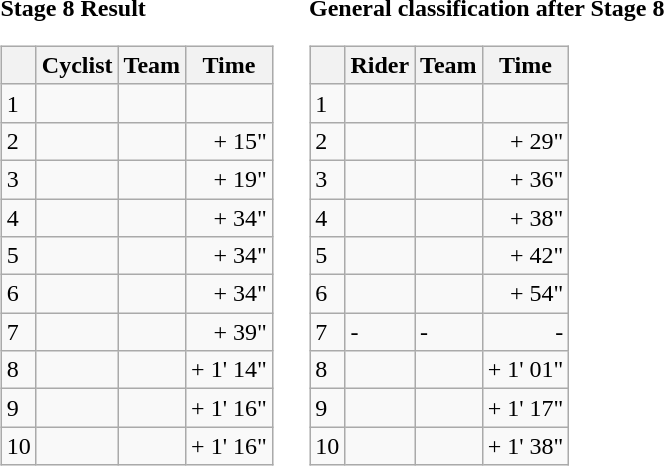<table>
<tr>
<td><strong>Stage 8 Result</strong><br><table class="wikitable">
<tr>
<th></th>
<th>Cyclist</th>
<th>Team</th>
<th>Time</th>
</tr>
<tr>
<td>1</td>
<td></td>
<td></td>
<td align="right"></td>
</tr>
<tr>
<td>2</td>
<td></td>
<td></td>
<td align="right">+ 15"</td>
</tr>
<tr>
<td>3</td>
<td></td>
<td></td>
<td align="right">+ 19"</td>
</tr>
<tr>
<td>4</td>
<td></td>
<td></td>
<td align="right">+ 34"</td>
</tr>
<tr>
<td>5</td>
<td></td>
<td></td>
<td align="right">+ 34"</td>
</tr>
<tr>
<td>6</td>
<td></td>
<td></td>
<td align="right">+ 34"</td>
</tr>
<tr>
<td>7</td>
<td></td>
<td></td>
<td align="right">+ 39"</td>
</tr>
<tr>
<td>8</td>
<td></td>
<td></td>
<td align="right">+ 1' 14"</td>
</tr>
<tr>
<td>9</td>
<td></td>
<td></td>
<td align="right">+ 1' 16"</td>
</tr>
<tr>
<td>10</td>
<td> </td>
<td></td>
<td align="right">+ 1' 16"</td>
</tr>
</table>
</td>
<td></td>
<td><strong>General classification after Stage 8</strong><br><table class="wikitable">
<tr>
<th></th>
<th>Rider</th>
<th>Team</th>
<th>Time</th>
</tr>
<tr>
<td>1</td>
<td> </td>
<td></td>
<td align="right"></td>
</tr>
<tr>
<td>2</td>
<td></td>
<td></td>
<td align="right">+ 29"</td>
</tr>
<tr>
<td>3</td>
<td></td>
<td></td>
<td align="right">+ 36"</td>
</tr>
<tr>
<td>4</td>
<td> </td>
<td></td>
<td align="right">+ 38"</td>
</tr>
<tr>
<td>5</td>
<td></td>
<td></td>
<td align="right">+ 42"</td>
</tr>
<tr>
<td>6</td>
<td></td>
<td></td>
<td align="right">+ 54"</td>
</tr>
<tr>
<td>7</td>
<td>-</td>
<td>-</td>
<td align="right">-</td>
</tr>
<tr>
<td>8</td>
<td></td>
<td></td>
<td align="right">+ 1' 01"</td>
</tr>
<tr>
<td>9</td>
<td></td>
<td></td>
<td align="right">+ 1' 17"</td>
</tr>
<tr>
<td>10</td>
<td></td>
<td></td>
<td align="right">+ 1' 38"</td>
</tr>
</table>
</td>
</tr>
</table>
